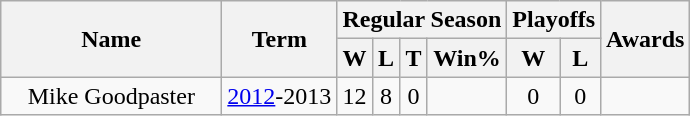<table class="wikitable">
<tr>
<th rowspan="2" style="width:140px;">Name</th>
<th rowspan="2">Term</th>
<th colspan="4">Regular Season</th>
<th colspan="2">Playoffs</th>
<th rowspan="2">Awards</th>
</tr>
<tr>
<th>W</th>
<th>L</th>
<th>T</th>
<th>Win%</th>
<th>W</th>
<th>L</th>
</tr>
<tr>
<td style="text-align:center;">Mike Goodpaster</td>
<td style="text-align:center;"><a href='#'>2012</a>-2013</td>
<td style="text-align:center;">12</td>
<td style="text-align:center;">8</td>
<td style="text-align:center;">0</td>
<td style="text-align:center;"></td>
<td style="text-align:center;">0</td>
<td style="text-align:center;">0</td>
<td style="text-align:center;"></td>
</tr>
</table>
